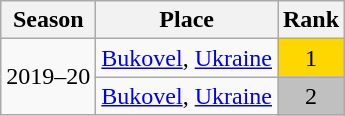<table class="wikitable sortable" style="text-align:center;">
<tr>
<th>Season</th>
<th>Place</th>
<th>Rank</th>
</tr>
<tr>
<td rowspan="2">2019–20</td>
<td style="text-align:left;"> <a href='#'>Bukovel</a>, <a href='#'>Ukraine</a></td>
<td bgcolor=gold>1</td>
</tr>
<tr>
<td style="text-align:left;"> <a href='#'>Bukovel</a>, <a href='#'>Ukraine</a></td>
<td bgcolor=silver>2</td>
</tr>
</table>
